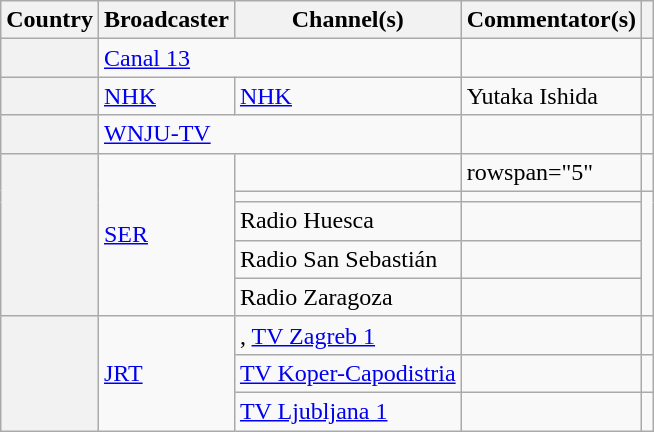<table class="wikitable plainrowheaders">
<tr>
<th scope="col">Country</th>
<th scope="col">Broadcaster</th>
<th scope="col">Channel(s)</th>
<th scope="col">Commentator(s)</th>
<th scope="col"></th>
</tr>
<tr>
<th scope="row"></th>
<td colspan=2><a href='#'>Canal 13</a></td>
<td></td>
<td style="text-align:center"></td>
</tr>
<tr>
<th scope="row"></th>
<td><a href='#'>NHK</a></td>
<td><a href='#'>NHK</a></td>
<td>Yutaka Ishida</td>
<td style="text-align:center"></td>
</tr>
<tr>
<th scope="rowgroup"></th>
<td colspan="2"><a href='#'>WNJU-TV</a></td>
<td></td>
<td style="text-align:center"></td>
</tr>
<tr>
<th scope="rowgroup" rowspan="5"></th>
<td rowspan="5"><a href='#'>SER</a></td>
<td></td>
<td>rowspan="5" </td>
<td style="text-align:center"></td>
</tr>
<tr>
<td></td>
<td style="text-align:center"></td>
</tr>
<tr>
<td>Radio Huesca</td>
<td style="text-align:center"></td>
</tr>
<tr>
<td>Radio San Sebastián</td>
<td style="text-align:center"></td>
</tr>
<tr>
<td>Radio Zaragoza</td>
<td style="text-align:center"></td>
</tr>
<tr>
<th scope="rowgroup" rowspan="3"></th>
<td rowspan="3"><a href='#'>JRT</a></td>
<td>, <a href='#'>TV Zagreb 1</a></td>
<td></td>
<td style="text-align:center"></td>
</tr>
<tr>
<td><a href='#'>TV Koper-Capodistria</a></td>
<td></td>
<td style="text-align:center"></td>
</tr>
<tr>
<td><a href='#'>TV Ljubljana 1</a></td>
<td></td>
<td style="text-align:center"></td>
</tr>
</table>
